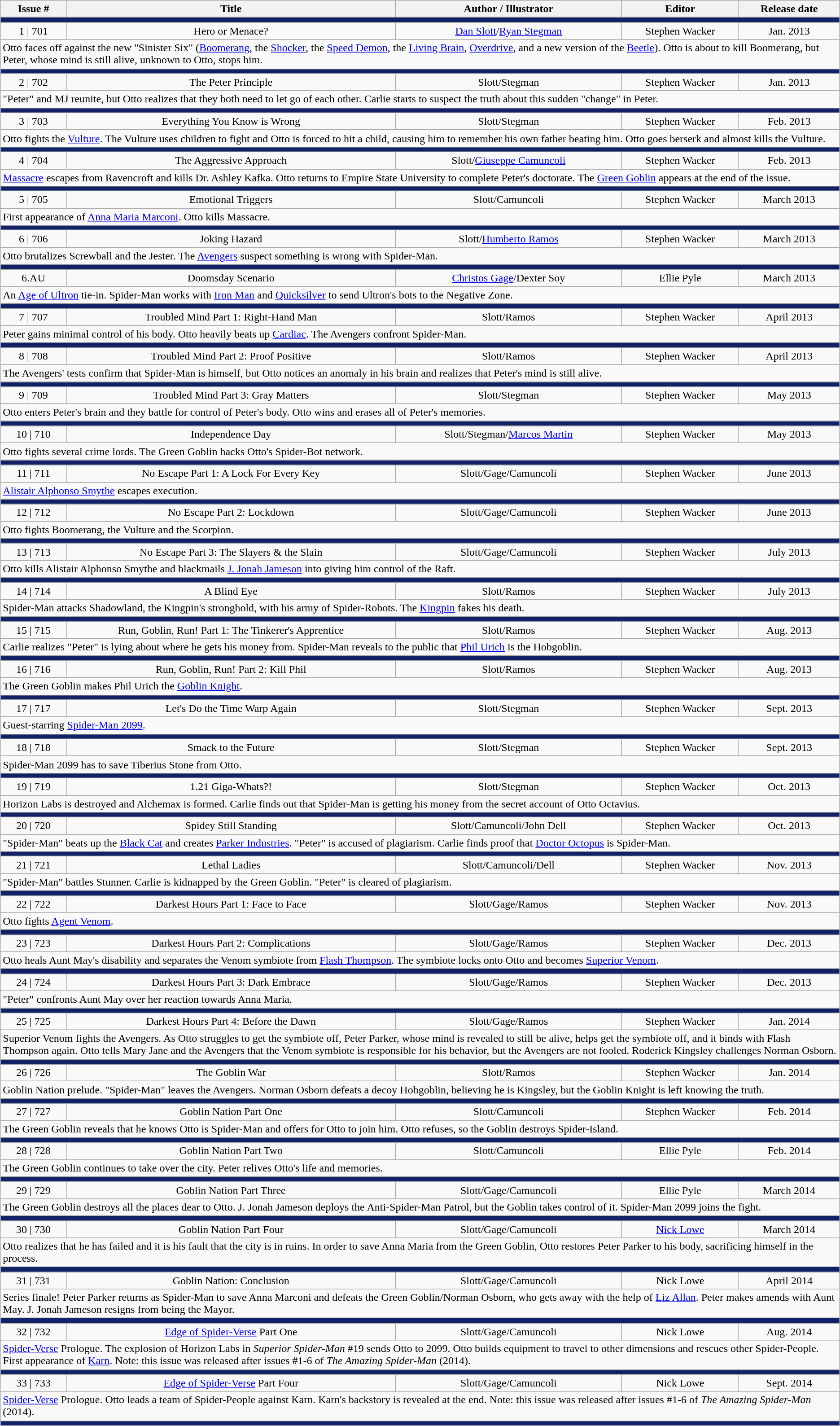<table class="wikitable">
<tr>
<th>Issue #</th>
<th>Title</th>
<th>Author / Illustrator</th>
<th>Editor</th>
<th>Release date</th>
</tr>
<tr>
<td colspan="6" bgcolor="#112266"></td>
</tr>
<tr>
<td align="center">1  |  701</td>
<td align="center">Hero or Menace?</td>
<td align="center"><a href='#'>Dan Slott</a>/<a href='#'>Ryan Stegman</a></td>
<td align="center">Stephen Wacker</td>
<td align="center">Jan. 2013</td>
</tr>
<tr>
<td colspan="6">Otto faces off against the new "Sinister Six" (<a href='#'>Boomerang</a>, the <a href='#'>Shocker</a>, the <a href='#'>Speed Demon</a>, the <a href='#'>Living Brain</a>, <a href='#'>Overdrive</a>, and a new version of the <a href='#'>Beetle</a>). Otto is about to kill Boomerang, but Peter, whose mind is still alive, unknown to Otto, stops him.</td>
</tr>
<tr>
<td colspan="6" bgcolor="#112266"></td>
</tr>
<tr>
<td align="center">2  |  702</td>
<td align="center">The Peter Principle</td>
<td align="center">Slott/Stegman</td>
<td align="center">Stephen Wacker</td>
<td align="center">Jan. 2013</td>
</tr>
<tr>
<td colspan="6">"Peter" and MJ reunite, but Otto realizes that they both need to let go of each other. Carlie starts to suspect the truth about this sudden "change" in Peter.</td>
</tr>
<tr>
<td colspan="6" bgcolor="#112266"></td>
</tr>
<tr>
<td align="center">3  |  703</td>
<td align="center">Everything You Know is Wrong</td>
<td align="center">Slott/Stegman</td>
<td align="center">Stephen Wacker</td>
<td align="center">Feb. 2013</td>
</tr>
<tr>
<td colspan="6">Otto fights the <a href='#'>Vulture</a>. The Vulture uses children to fight and Otto is forced to hit a child, causing him to remember his own father beating him. Otto goes berserk and almost kills the Vulture.</td>
</tr>
<tr>
<td colspan="6" bgcolor="#112266"></td>
</tr>
<tr>
<td align="center">4  |  704</td>
<td align="center">The Aggressive Approach</td>
<td align="center">Slott/<a href='#'>Giuseppe Camuncoli</a></td>
<td align="center">Stephen Wacker</td>
<td align="center">Feb. 2013</td>
</tr>
<tr>
<td colspan="6"><a href='#'>Massacre</a> escapes from Ravencroft and kills Dr. Ashley Kafka. Otto returns to Empire State University to complete Peter's doctorate. The <a href='#'>Green Goblin</a> appears at the end of the issue.</td>
</tr>
<tr>
<td colspan="6" bgcolor="#112266"></td>
</tr>
<tr>
<td align="center">5  |  705</td>
<td align="center">Emotional Triggers</td>
<td align="center">Slott/Camuncoli</td>
<td align="center">Stephen Wacker</td>
<td align="center">March 2013</td>
</tr>
<tr>
<td colspan="6">First appearance of <a href='#'>Anna Maria Marconi</a>. Otto kills Massacre.</td>
</tr>
<tr>
<td colspan="6" bgcolor="#112266"></td>
</tr>
<tr>
<td align="center">6  |  706</td>
<td align="center">Joking Hazard</td>
<td align="center">Slott/<a href='#'>Humberto Ramos</a></td>
<td align="center">Stephen Wacker</td>
<td align="center">March 2013</td>
</tr>
<tr>
<td colspan="6">Otto brutalizes Screwball and the Jester. The <a href='#'>Avengers</a> suspect something is wrong with Spider-Man.</td>
</tr>
<tr>
<td colspan="6" bgcolor="#112266"></td>
</tr>
<tr>
<td align="center">6.AU</td>
<td align="center">Doomsday Scenario</td>
<td align="center"><a href='#'>Christos Gage</a>/Dexter Soy</td>
<td align="center">Ellie Pyle</td>
<td align="center">March 2013</td>
</tr>
<tr>
<td colspan="6">An <a href='#'>Age of Ultron</a> tie-in. Spider-Man works with <a href='#'>Iron Man</a> and <a href='#'>Quicksilver</a> to send Ultron's bots to the Negative Zone.</td>
</tr>
<tr>
<td colspan="6" bgcolor="#112266"></td>
</tr>
<tr>
<td align="center">7  |  707</td>
<td align="center">Troubled Mind Part 1: Right-Hand Man</td>
<td align="center">Slott/Ramos</td>
<td align="center">Stephen Wacker</td>
<td align="center">April 2013</td>
</tr>
<tr>
<td colspan="6">Peter gains minimal control of his body. Otto heavily beats up <a href='#'>Cardiac</a>. The Avengers confront Spider-Man.</td>
</tr>
<tr>
<td colspan="6" bgcolor="#112266"></td>
</tr>
<tr>
<td align="center">8  |  708</td>
<td align="center">Troubled Mind Part 2: Proof Positive</td>
<td align="center">Slott/Ramos</td>
<td align="center">Stephen Wacker</td>
<td align="center">April 2013</td>
</tr>
<tr>
<td colspan="6">The Avengers' tests confirm that Spider-Man is himself, but Otto notices an anomaly in his brain and realizes that Peter's mind is still alive.</td>
</tr>
<tr>
<td colspan="6" bgcolor="#112266"></td>
</tr>
<tr>
<td align="center">9  |  709</td>
<td align="center">Troubled Mind Part 3: Gray Matters</td>
<td align="center">Slott/Stegman</td>
<td align="center">Stephen Wacker</td>
<td align="center">May 2013</td>
</tr>
<tr>
<td colspan="6">Otto enters Peter's brain and they battle for control of Peter's body. Otto wins and erases all of Peter's memories.</td>
</tr>
<tr>
<td colspan="6" bgcolor="#112266"></td>
</tr>
<tr>
<td align="center">10  |  710</td>
<td align="center">Independence Day</td>
<td align="center">Slott/Stegman/<a href='#'>Marcos Martin</a></td>
<td align="center">Stephen Wacker</td>
<td align="center">May 2013</td>
</tr>
<tr>
<td colspan="6">Otto fights several crime lords. The Green Goblin hacks Otto's Spider-Bot network.</td>
</tr>
<tr>
<td colspan="6" bgcolor="#112266"></td>
</tr>
<tr>
<td align="center">11  |  711</td>
<td align="center">No Escape Part 1: A Lock For Every Key</td>
<td align="center">Slott/Gage/Camuncoli</td>
<td align="center">Stephen Wacker</td>
<td align="center">June 2013</td>
</tr>
<tr>
<td colspan="6"><a href='#'>Alistair Alphonso Smythe</a> escapes execution.</td>
</tr>
<tr>
<td colspan="6" bgcolor="#112266"></td>
</tr>
<tr>
<td align="center">12  |  712</td>
<td align="center">No Escape Part 2: Lockdown</td>
<td align="center">Slott/Gage/Camuncoli</td>
<td align="center">Stephen Wacker</td>
<td align="center">June 2013</td>
</tr>
<tr>
<td colspan="6">Otto fights Boomerang, the Vulture and the Scorpion.</td>
</tr>
<tr>
<td colspan="6" bgcolor="#112266"></td>
</tr>
<tr>
<td align="center">13  |  713</td>
<td align="center">No Escape Part 3: The Slayers & the Slain</td>
<td align="center">Slott/Gage/Camuncoli</td>
<td align="center">Stephen Wacker</td>
<td align="center">July 2013</td>
</tr>
<tr>
<td colspan="6">Otto kills Alistair Alphonso Smythe and blackmails <a href='#'>J. Jonah Jameson</a> into giving him control of the Raft.</td>
</tr>
<tr>
<td colspan="6" bgcolor="#112266"></td>
</tr>
<tr>
<td align="center">14  |  714</td>
<td align="center">A Blind Eye</td>
<td align="center">Slott/Ramos</td>
<td align="center">Stephen Wacker</td>
<td align="center">July 2013</td>
</tr>
<tr>
<td colspan="6">Spider-Man attacks Shadowland, the Kingpin's stronghold, with his army of Spider-Robots. The <a href='#'>Kingpin</a> fakes his death.</td>
</tr>
<tr>
<td colspan="6" bgcolor="#112266"></td>
</tr>
<tr>
<td align="center">15  |  715</td>
<td align="center">Run, Goblin, Run! Part 1: The Tinkerer's Apprentice</td>
<td align="center">Slott/Ramos</td>
<td align="center">Stephen Wacker</td>
<td align="center">Aug. 2013</td>
</tr>
<tr>
<td colspan="6">Carlie realizes "Peter" is lying about where he gets his money from. Spider-Man reveals to the public that <a href='#'>Phil Urich</a> is the Hobgoblin.</td>
</tr>
<tr>
<td colspan="6" bgcolor="#112266"></td>
</tr>
<tr>
<td align="center">16  |  716</td>
<td align="center">Run, Goblin, Run! Part 2: Kill Phil</td>
<td align="center">Slott/Ramos</td>
<td align="center">Stephen Wacker</td>
<td align="center">Aug. 2013</td>
</tr>
<tr>
<td colspan="6">The Green Goblin makes Phil Urich the <a href='#'>Goblin Knight</a>.</td>
</tr>
<tr>
<td colspan="6" bgcolor="#112266"></td>
</tr>
<tr>
<td align="center">17  |  717</td>
<td align="center">Let's Do the Time Warp Again</td>
<td align="center">Slott/Stegman</td>
<td align="center">Stephen Wacker</td>
<td align="center">Sept. 2013</td>
</tr>
<tr>
<td colspan="6">Guest-starring <a href='#'>Spider-Man 2099</a>.</td>
</tr>
<tr>
<td colspan="6" bgcolor="#112266"></td>
</tr>
<tr>
<td align="center">18  |  718</td>
<td align="center">Smack to the Future</td>
<td align="center">Slott/Stegman</td>
<td align="center">Stephen Wacker</td>
<td align="center">Sept. 2013</td>
</tr>
<tr>
<td colspan="6">Spider-Man 2099 has to save Tiberius Stone from Otto.</td>
</tr>
<tr>
<td colspan="6" bgcolor="#112266"></td>
</tr>
<tr>
<td align="center">19  |  719</td>
<td align="center">1.21 Giga-Whats?!</td>
<td align="center">Slott/Stegman</td>
<td align="center">Stephen Wacker</td>
<td align="center">Oct. 2013</td>
</tr>
<tr>
<td colspan="6">Horizon Labs is destroyed and Alchemax is formed. Carlie finds out that Spider-Man is getting his money from the secret account of Otto Octavius.</td>
</tr>
<tr>
<td colspan="6" bgcolor="#112266"></td>
</tr>
<tr>
<td align="center">20  |  720</td>
<td align="center">Spidey Still Standing</td>
<td align="center">Slott/Camuncoli/John Dell</td>
<td align="center">Stephen Wacker</td>
<td align="center">Oct. 2013</td>
</tr>
<tr>
<td colspan="6">"Spider-Man" beats up the <a href='#'>Black Cat</a> and creates <a href='#'>Parker Industries</a>. "Peter" is accused of plagiarism. Carlie finds proof that <a href='#'>Doctor Octopus</a> is Spider-Man.</td>
</tr>
<tr>
<td colspan="6" bgcolor="#112266"></td>
</tr>
<tr>
<td align="center">21  |  721</td>
<td align="center">Lethal Ladies</td>
<td align="center">Slott/Camuncoli/Dell</td>
<td align="center">Stephen Wacker</td>
<td align="center">Nov. 2013</td>
</tr>
<tr>
<td colspan="6">"Spider-Man" battles Stunner. Carlie is kidnapped by the Green Goblin. "Peter" is cleared of plagiarism.</td>
</tr>
<tr>
<td colspan="6" bgcolor="#112266"></td>
</tr>
<tr>
<td align="center">22  |  722</td>
<td align="center">Darkest Hours Part 1: Face to Face</td>
<td align="center">Slott/Gage/Ramos</td>
<td align="center">Stephen Wacker</td>
<td align="center">Nov. 2013</td>
</tr>
<tr>
<td colspan="6">Otto fights <a href='#'>Agent Venom</a>.</td>
</tr>
<tr>
<td colspan="6" bgcolor="#112266"></td>
</tr>
<tr>
<td align="center">23  |  723</td>
<td align="center">Darkest Hours Part 2: Complications</td>
<td align="center">Slott/Gage/Ramos</td>
<td align="center">Stephen Wacker</td>
<td align="center">Dec. 2013</td>
</tr>
<tr>
<td colspan="6">Otto heals Aunt May's disability and separates the Venom symbiote from <a href='#'>Flash Thompson</a>. The symbiote locks onto Otto and becomes <a href='#'>Superior Venom</a>.</td>
</tr>
<tr>
<td colspan="6" bgcolor="#112266"></td>
</tr>
<tr>
<td align="center">24  |  724</td>
<td align="center">Darkest Hours Part 3: Dark Embrace</td>
<td align="center">Slott/Gage/Ramos</td>
<td align="center">Stephen Wacker</td>
<td align="center">Dec. 2013</td>
</tr>
<tr>
<td colspan="6">"Peter" confronts Aunt May over her reaction towards Anna Maria.</td>
</tr>
<tr>
<td colspan="6" bgcolor="#112266"></td>
</tr>
<tr>
<td align="center">25  |  725</td>
<td align="center">Darkest Hours Part 4: Before the Dawn</td>
<td align="center">Slott/Gage/Ramos</td>
<td align="center">Stephen Wacker</td>
<td align="center">Jan. 2014</td>
</tr>
<tr>
<td colspan="6">Superior Venom fights the Avengers. As Otto struggles to get the symbiote off, Peter Parker, whose mind is revealed to still be alive, helps get the symbiote off, and it binds with Flash Thompson again. Otto tells Mary Jane and the Avengers that the Venom symbiote is responsible for his behavior, but the Avengers are not fooled. Roderick Kingsley challenges Norman Osborn.</td>
</tr>
<tr>
<td colspan="6" bgcolor="#112266"></td>
</tr>
<tr>
<td align="center">26  |  726</td>
<td align="center">The Goblin War</td>
<td align="center">Slott/Ramos</td>
<td align="center">Stephen Wacker</td>
<td align="center">Jan. 2014</td>
</tr>
<tr>
<td colspan="6">Goblin Nation prelude. "Spider-Man" leaves the Avengers. Norman Osborn defeats a decoy Hobgoblin, believing he is Kingsley, but the Goblin Knight is left knowing the truth.</td>
</tr>
<tr>
<td colspan="6" bgcolor="#112266"></td>
</tr>
<tr>
<td align="center">27  |  727</td>
<td align="center">Goblin Nation Part One</td>
<td align="center">Slott/Camuncoli</td>
<td align="center">Stephen Wacker</td>
<td align="center">Feb. 2014</td>
</tr>
<tr>
<td colspan="6">The Green Goblin reveals that he knows Otto is Spider-Man and offers for Otto to join him. Otto refuses, so the Goblin destroys Spider-Island.</td>
</tr>
<tr>
<td colspan="6" bgcolor="#112266"></td>
</tr>
<tr>
<td align="center">28  |  728</td>
<td align="center">Goblin Nation Part Two</td>
<td align="center">Slott/Camuncoli</td>
<td align="center">Ellie Pyle</td>
<td align="center">Feb. 2014</td>
</tr>
<tr>
<td colspan="6">The Green Goblin continues to take over the city. Peter relives Otto's life and memories.</td>
</tr>
<tr>
<td colspan="6" bgcolor="#112266"></td>
</tr>
<tr>
<td align="center">29  |  729</td>
<td align="center">Goblin Nation Part Three</td>
<td align="center">Slott/Gage/Camuncoli</td>
<td align="center">Ellie Pyle</td>
<td align="center">March 2014</td>
</tr>
<tr>
<td colspan="6">The Green Goblin destroys all the places dear to Otto. J. Jonah Jameson deploys the Anti-Spider-Man Patrol, but the Goblin takes control of it. Spider-Man 2099 joins the fight.</td>
</tr>
<tr>
<td colspan="6" bgcolor="#112266"></td>
</tr>
<tr>
<td align="center">30  |  730</td>
<td align="center">Goblin Nation Part Four</td>
<td align="center">Slott/Gage/Camuncoli</td>
<td align="center"><a href='#'>Nick Lowe</a></td>
<td align="center">March 2014</td>
</tr>
<tr>
<td colspan="6">Otto realizes that he has failed and it is his fault that the city is in ruins. In order to save Anna Maria from the Green Goblin, Otto restores Peter Parker to his body, sacrificing himself in the process.</td>
</tr>
<tr>
<td colspan="6" bgcolor="#112266"></td>
</tr>
<tr>
<td align="center">31  |  731</td>
<td align="center">Goblin Nation: Conclusion</td>
<td align="center">Slott/Gage/Camuncoli</td>
<td align="center">Nick Lowe</td>
<td align="center">April 2014</td>
</tr>
<tr>
<td colspan="6">Series finale! Peter Parker returns as Spider-Man to save Anna Marconi and defeats the Green Goblin/Norman Osborn, who gets away with the help of <a href='#'>Liz Allan</a>. Peter makes amends with Aunt May. J. Jonah Jameson resigns from being the Mayor.</td>
</tr>
<tr>
<td colspan="6" bgcolor="#112266"></td>
</tr>
<tr>
<td align="center">32  |  732</td>
<td align="center"><a href='#'>Edge of Spider-Verse</a> Part One</td>
<td align="center">Slott/Gage/Camuncoli</td>
<td align="center">Nick Lowe</td>
<td align="center">Aug. 2014</td>
</tr>
<tr>
<td colspan="6"><a href='#'>Spider-Verse</a> Prologue. The explosion of Horizon Labs in <em>Superior Spider-Man</em> #19 sends Otto to 2099. Otto builds equipment to travel to other dimensions and rescues other Spider-People. First appearance of <a href='#'>Karn</a>. Note: this issue was released after issues #1-6 of <em>The Amazing Spider-Man</em> (2014).</td>
</tr>
<tr>
<td colspan="6" bgcolor="#112266"></td>
</tr>
<tr>
<td align="center">33  |  733</td>
<td align="center"><a href='#'>Edge of Spider-Verse</a> Part Four</td>
<td align="center">Slott/Gage/Camuncoli</td>
<td align="center">Nick Lowe</td>
<td align="center">Sept. 2014</td>
</tr>
<tr>
<td colspan="6"><a href='#'>Spider-Verse</a> Prologue. Otto leads a team of Spider-People against Karn. Karn's backstory is revealed at the end. Note: this issue was released after issues #1-6 of <em>The Amazing Spider-Man</em> (2014).</td>
</tr>
<tr>
<td colspan="6" bgcolor="#112266"></td>
</tr>
<tr>
</tr>
</table>
